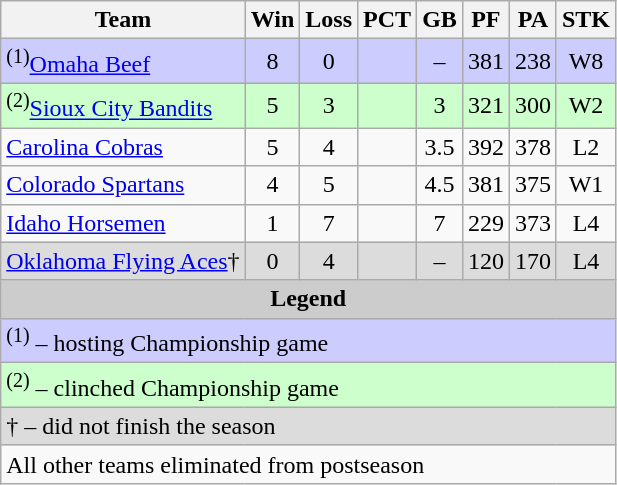<table class="wikitable" style="text-align:center">
<tr>
<th>Team</th>
<th>Win</th>
<th>Loss</th>
<th>PCT</th>
<th>GB</th>
<th>PF</th>
<th>PA</th>
<th>STK</th>
</tr>
<tr style="background:#CCCCFF">
<td style="text-align:left;"><sup>(1)</sup><a href='#'>Omaha Beef</a></td>
<td>8</td>
<td>0</td>
<td></td>
<td>–</td>
<td>381</td>
<td>238</td>
<td>W8</td>
</tr>
<tr style="background:#CCFFCC">
<td style="text-align:left;"><sup>(2)</sup><a href='#'>Sioux City Bandits</a></td>
<td>5</td>
<td>3</td>
<td></td>
<td>3</td>
<td>321</td>
<td>300</td>
<td>W2</td>
</tr>
<tr>
<td style="text-align:left;"><a href='#'>Carolina Cobras</a></td>
<td>5</td>
<td>4</td>
<td></td>
<td>3.5</td>
<td>392</td>
<td>378</td>
<td>L2</td>
</tr>
<tr>
<td style="text-align:left;"><a href='#'>Colorado Spartans</a></td>
<td>4</td>
<td>5</td>
<td></td>
<td>4.5</td>
<td>381</td>
<td>375</td>
<td>W1</td>
</tr>
<tr>
<td style="text-align:left;"><a href='#'>Idaho Horsemen</a></td>
<td>1</td>
<td>7</td>
<td></td>
<td>7</td>
<td>229</td>
<td>373</td>
<td>L4</td>
</tr>
<tr style="background:gainsboro">
<td style="text-align:left;"><a href='#'>Oklahoma Flying Aces</a>†</td>
<td>0</td>
<td>4</td>
<td></td>
<td>–</td>
<td>120</td>
<td>170</td>
<td>L4</td>
</tr>
<tr style="background-color:#cccccc">
<td colspan="8" style="text-align:center"><strong>Legend</strong></td>
</tr>
<tr style="background:#CCCCFF">
<td colspan="8" style="text-align:left"><sup>(1)</sup> – hosting Championship game</td>
</tr>
<tr style="background:#CCFFCC">
<td colspan="8" style="text-align:left"><sup>(2)</sup> – clinched Championship game</td>
</tr>
<tr style="background:gainsboro">
<td colspan="8" style="text-align:left">† – did not finish the season</td>
</tr>
<tr>
<td colspan="8" style="text-align:left">All other teams eliminated from postseason</td>
</tr>
</table>
